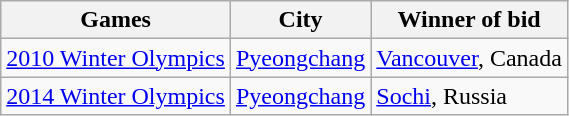<table class="wikitable">
<tr>
<th>Games</th>
<th>City</th>
<th>Winner of bid</th>
</tr>
<tr>
<td><a href='#'>2010 Winter Olympics</a></td>
<td><a href='#'>Pyeongchang</a></td>
<td><a href='#'>Vancouver</a>, Canada</td>
</tr>
<tr>
<td><a href='#'>2014 Winter Olympics</a></td>
<td><a href='#'>Pyeongchang</a></td>
<td><a href='#'>Sochi</a>, Russia</td>
</tr>
</table>
